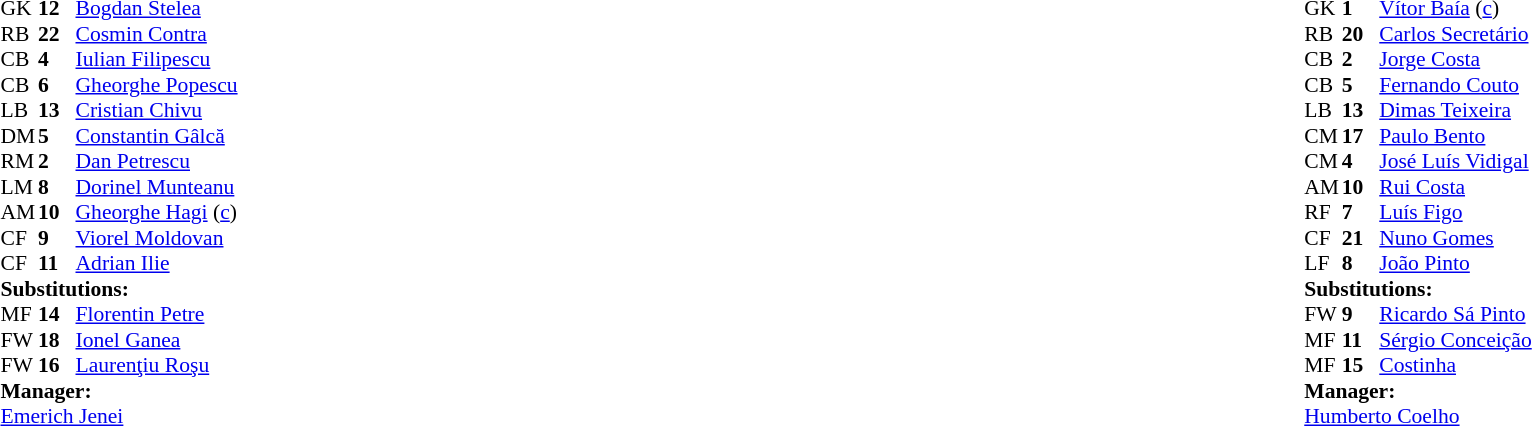<table style="width:100%;">
<tr>
<td style="vertical-align:top; width:40%;"><br><table style="font-size:90%" cellspacing="0" cellpadding="0">
<tr>
<th width="25"></th>
<th width="25"></th>
</tr>
<tr>
<td>GK</td>
<td><strong>12</strong></td>
<td><a href='#'>Bogdan Stelea</a></td>
</tr>
<tr>
<td>RB</td>
<td><strong>22</strong></td>
<td><a href='#'>Cosmin Contra</a></td>
<td></td>
</tr>
<tr>
<td>CB</td>
<td><strong>4</strong></td>
<td><a href='#'>Iulian Filipescu</a></td>
</tr>
<tr>
<td>CB</td>
<td><strong>6</strong></td>
<td><a href='#'>Gheorghe Popescu</a></td>
</tr>
<tr>
<td>LB</td>
<td><strong>13</strong></td>
<td><a href='#'>Cristian Chivu</a></td>
</tr>
<tr>
<td>DM</td>
<td><strong>5</strong></td>
<td><a href='#'>Constantin Gâlcă</a></td>
</tr>
<tr>
<td>RM</td>
<td><strong>2</strong></td>
<td><a href='#'>Dan Petrescu</a></td>
<td></td>
<td></td>
</tr>
<tr>
<td>LM</td>
<td><strong>8</strong></td>
<td><a href='#'>Dorinel Munteanu</a></td>
</tr>
<tr>
<td>AM</td>
<td><strong>10</strong></td>
<td><a href='#'>Gheorghe Hagi</a> (<a href='#'>c</a>)</td>
<td></td>
</tr>
<tr>
<td>CF</td>
<td><strong>9</strong></td>
<td><a href='#'>Viorel Moldovan</a></td>
<td></td>
<td></td>
</tr>
<tr>
<td>CF</td>
<td><strong>11</strong></td>
<td><a href='#'>Adrian Ilie</a></td>
<td></td>
<td></td>
</tr>
<tr>
<td colspan=3><strong>Substitutions:</strong></td>
</tr>
<tr>
<td>MF</td>
<td><strong>14</strong></td>
<td><a href='#'>Florentin Petre</a></td>
<td></td>
<td></td>
</tr>
<tr>
<td>FW</td>
<td><strong>18</strong></td>
<td><a href='#'>Ionel Ganea</a></td>
<td></td>
<td></td>
</tr>
<tr>
<td>FW</td>
<td><strong>16</strong></td>
<td><a href='#'>Laurenţiu Roşu</a></td>
<td></td>
<td></td>
</tr>
<tr>
<td colspan=3><strong>Manager:</strong></td>
</tr>
<tr>
<td colspan=3><a href='#'>Emerich Jenei</a></td>
</tr>
</table>
</td>
<td valign="top"></td>
<td style="vertical-align:top; width:50%;"><br><table style="font-size:90%; margin:auto;" cellspacing="0" cellpadding="0">
<tr>
<th width=25></th>
<th width=25></th>
</tr>
<tr>
<td>GK</td>
<td><strong>1</strong></td>
<td><a href='#'>Vítor Baía</a> (<a href='#'>c</a>)</td>
</tr>
<tr>
<td>RB</td>
<td><strong>20</strong></td>
<td><a href='#'>Carlos Secretário</a></td>
</tr>
<tr>
<td>CB</td>
<td><strong>2</strong></td>
<td><a href='#'>Jorge Costa</a></td>
</tr>
<tr>
<td>CB</td>
<td><strong>5</strong></td>
<td><a href='#'>Fernando Couto</a></td>
</tr>
<tr>
<td>LB</td>
<td><strong>13</strong></td>
<td><a href='#'>Dimas Teixeira</a></td>
</tr>
<tr>
<td>CM</td>
<td><strong>17</strong></td>
<td><a href='#'>Paulo Bento</a></td>
</tr>
<tr>
<td>CM</td>
<td><strong>4</strong></td>
<td><a href='#'>José Luís Vidigal</a></td>
</tr>
<tr>
<td>AM</td>
<td><strong>10</strong></td>
<td><a href='#'>Rui Costa</a></td>
<td></td>
<td></td>
</tr>
<tr>
<td>RF</td>
<td><strong>7</strong></td>
<td><a href='#'>Luís Figo</a></td>
<td></td>
</tr>
<tr>
<td>CF</td>
<td><strong>21</strong></td>
<td><a href='#'>Nuno Gomes</a></td>
<td></td>
<td></td>
</tr>
<tr>
<td>LF</td>
<td><strong>8</strong></td>
<td><a href='#'>João Pinto</a></td>
<td></td>
<td></td>
</tr>
<tr>
<td colspan=3><strong>Substitutions:</strong></td>
</tr>
<tr>
<td>FW</td>
<td><strong>9</strong></td>
<td><a href='#'>Ricardo Sá Pinto</a></td>
<td></td>
<td></td>
</tr>
<tr>
<td>MF</td>
<td><strong>11</strong></td>
<td><a href='#'>Sérgio Conceição</a></td>
<td></td>
<td></td>
</tr>
<tr>
<td>MF</td>
<td><strong>15</strong></td>
<td><a href='#'>Costinha</a></td>
<td></td>
<td></td>
</tr>
<tr>
<td colspan=3><strong>Manager:</strong></td>
</tr>
<tr>
<td colspan=3><a href='#'>Humberto Coelho</a></td>
</tr>
</table>
</td>
</tr>
</table>
